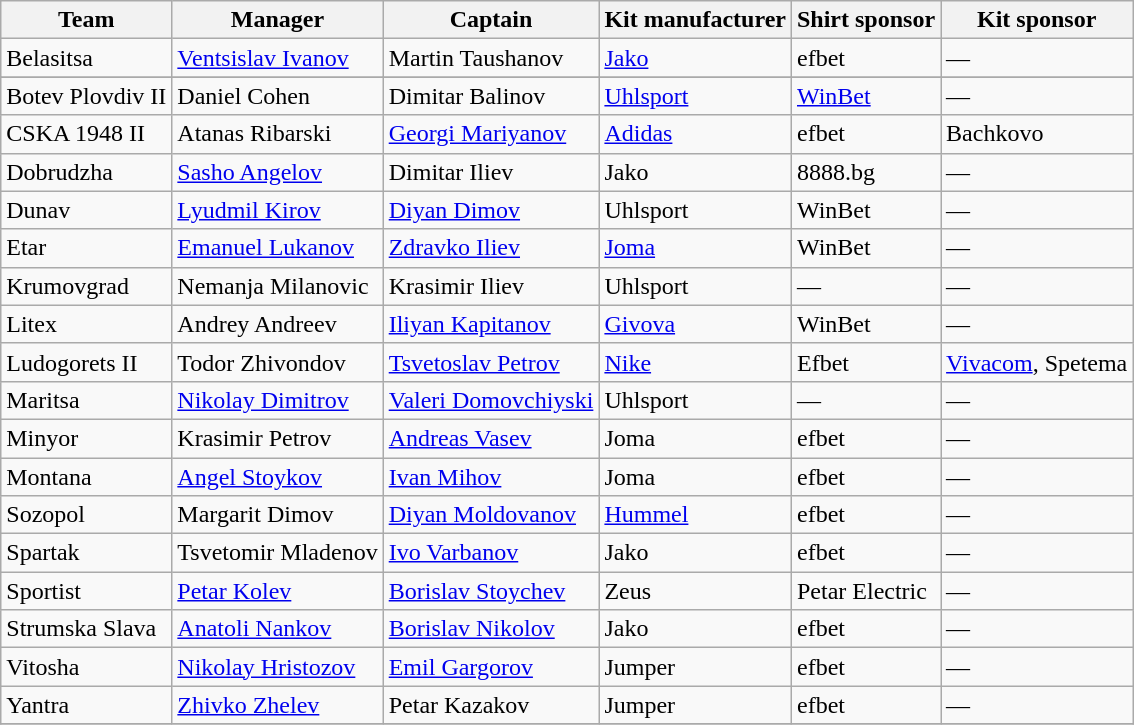<table class="wikitable sortable" style="text-align: left;">
<tr>
<th>Team</th>
<th>Manager</th>
<th>Captain</th>
<th>Kit manufacturer</th>
<th>Shirt sponsor</th>
<th>Kit sponsor</th>
</tr>
<tr>
<td>Belasitsa</td>
<td> <a href='#'>Ventsislav Ivanov</a></td>
<td> Martin Taushanov</td>
<td><a href='#'>Jako</a></td>
<td>efbet</td>
<td>—</td>
</tr>
<tr>
</tr>
<tr>
<td>Botev Plovdiv II</td>
<td> Daniel Cohen</td>
<td> Dimitar Balinov</td>
<td><a href='#'>Uhlsport</a></td>
<td><a href='#'>WinBet</a></td>
<td>—</td>
</tr>
<tr>
<td>CSKA 1948 II</td>
<td> Atanas Ribarski</td>
<td> <a href='#'>Georgi Mariyanov</a></td>
<td><a href='#'>Adidas</a></td>
<td>efbet</td>
<td>Bachkovo</td>
</tr>
<tr>
<td>Dobrudzha</td>
<td> <a href='#'>Sasho Angelov</a></td>
<td> Dimitar Iliev</td>
<td>Jako</td>
<td>8888.bg</td>
<td>—</td>
</tr>
<tr>
<td>Dunav</td>
<td> <a href='#'>Lyudmil Kirov</a></td>
<td> <a href='#'>Diyan Dimov</a></td>
<td>Uhlsport</td>
<td>WinBet</td>
<td>—</td>
</tr>
<tr>
<td>Etar</td>
<td> <a href='#'>Emanuel Lukanov</a></td>
<td> <a href='#'>Zdravko Iliev</a></td>
<td><a href='#'>Joma</a></td>
<td>WinBet</td>
<td>—</td>
</tr>
<tr>
<td>Krumovgrad</td>
<td> Nemanja Milanovic</td>
<td> Krasimir Iliev</td>
<td>Uhlsport</td>
<td>—</td>
<td>—</td>
</tr>
<tr>
<td>Litex</td>
<td> Andrey Andreev</td>
<td> <a href='#'>Iliyan Kapitanov</a></td>
<td><a href='#'>Givova</a></td>
<td>WinBet</td>
<td>—</td>
</tr>
<tr>
<td>Ludogorets II</td>
<td> Todor Zhivondov</td>
<td> <a href='#'>Tsvetoslav Petrov</a></td>
<td><a href='#'>Nike</a></td>
<td>Efbet</td>
<td><a href='#'>Vivacom</a>, Spetema</td>
</tr>
<tr>
<td>Maritsa</td>
<td> <a href='#'>Nikolay Dimitrov</a></td>
<td> <a href='#'>Valeri Domovchiyski</a></td>
<td>Uhlsport</td>
<td>—</td>
<td>—</td>
</tr>
<tr>
<td>Minyor</td>
<td> Krasimir Petrov</td>
<td> <a href='#'>Andreas Vasev</a></td>
<td>Joma</td>
<td>efbet</td>
<td>—</td>
</tr>
<tr>
<td>Montana</td>
<td> <a href='#'>Angel Stoykov</a></td>
<td> <a href='#'>Ivan Mihov</a></td>
<td>Joma</td>
<td>efbet</td>
<td>—</td>
</tr>
<tr>
<td>Sоzopol</td>
<td> Margarit Dimov</td>
<td> <a href='#'>Diyan Moldovanov</a></td>
<td><a href='#'>Hummel</a></td>
<td>efbet</td>
<td>—</td>
</tr>
<tr>
<td>Spartak</td>
<td> Tsvetomir Mladenov</td>
<td> <a href='#'>Ivo Varbanov</a></td>
<td>Jako</td>
<td>efbet</td>
<td>—</td>
</tr>
<tr>
<td>Sportist</td>
<td> <a href='#'>Petar Kolev</a></td>
<td> <a href='#'>Borislav Stoychev</a></td>
<td>Zeus</td>
<td>Petar Electric</td>
<td>—</td>
</tr>
<tr>
<td>Strumska Slava</td>
<td> <a href='#'>Anatoli Nankov</a></td>
<td> <a href='#'>Borislav Nikolov</a></td>
<td>Jako</td>
<td>efbet</td>
<td>—</td>
</tr>
<tr>
<td>Vitosha</td>
<td> <a href='#'>Nikolay Hristozov</a></td>
<td> <a href='#'>Emil Gargorov</a></td>
<td>Jumper</td>
<td>efbet</td>
<td>—</td>
</tr>
<tr>
<td>Yantra</td>
<td> <a href='#'>Zhivko Zhelev</a></td>
<td> Petar Kazakov</td>
<td>Jumper</td>
<td>efbet</td>
<td>—</td>
</tr>
<tr>
</tr>
</table>
